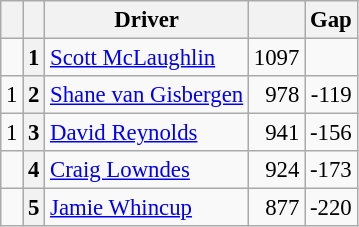<table class="wikitable" style="font-size: 95%;">
<tr>
<th></th>
<th></th>
<th>Driver</th>
<th></th>
<th>Gap</th>
</tr>
<tr>
<td align="left"></td>
<th>1</th>
<td> <a href='#'>Scott McLaughlin</a></td>
<td align="right">1097</td>
<td align="right"></td>
</tr>
<tr>
<td align="left"> 1</td>
<th>2</th>
<td> <a href='#'>Shane van Gisbergen</a></td>
<td align="right">978</td>
<td align="right">-119</td>
</tr>
<tr>
<td align="left"> 1</td>
<th>3</th>
<td> <a href='#'>David Reynolds</a></td>
<td align="right">941</td>
<td align="right">-156</td>
</tr>
<tr>
<td align="left"></td>
<th>4</th>
<td> <a href='#'>Craig Lowndes</a></td>
<td align="right">924</td>
<td align="right">-173</td>
</tr>
<tr>
<td align="left"></td>
<th>5</th>
<td> <a href='#'>Jamie Whincup</a></td>
<td align="right">877</td>
<td align="right">-220</td>
</tr>
</table>
